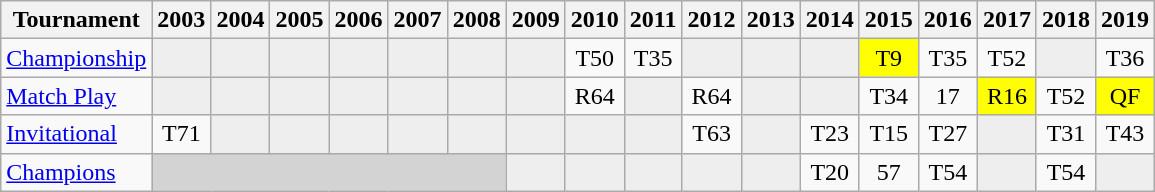<table class="wikitable" style="text-align:center;">
<tr>
<th>Tournament</th>
<th>2003</th>
<th>2004</th>
<th>2005</th>
<th>2006</th>
<th>2007</th>
<th>2008</th>
<th>2009</th>
<th>2010</th>
<th>2011</th>
<th>2012</th>
<th>2013</th>
<th>2014</th>
<th>2015</th>
<th>2016</th>
<th>2017</th>
<th>2018</th>
<th>2019</th>
</tr>
<tr>
<td align="left"><a href='#'>Championship</a></td>
<td style="background:#eeeeee;"></td>
<td style="background:#eeeeee;"></td>
<td style="background:#eeeeee;"></td>
<td style="background:#eeeeee;"></td>
<td style="background:#eeeeee;"></td>
<td style="background:#eeeeee;"></td>
<td style="background:#eeeeee;"></td>
<td>T50</td>
<td>T35</td>
<td style="background:#eeeeee;"></td>
<td style="background:#eeeeee;"></td>
<td style="background:#eeeeee;"></td>
<td style="background:yellow;">T9</td>
<td>T35</td>
<td>T52</td>
<td style="background:#eeeeee;"></td>
<td>T36</td>
</tr>
<tr>
<td align="left"><a href='#'>Match Play</a></td>
<td style="background:#eeeeee;"></td>
<td style="background:#eeeeee;"></td>
<td style="background:#eeeeee;"></td>
<td style="background:#eeeeee;"></td>
<td style="background:#eeeeee;"></td>
<td style="background:#eeeeee;"></td>
<td style="background:#eeeeee;"></td>
<td>R64</td>
<td style="background:#eeeeee;"></td>
<td>R64</td>
<td style="background:#eeeeee;"></td>
<td style="background:#eeeeee;"></td>
<td>T34</td>
<td>17</td>
<td style="background:yellow;">R16</td>
<td>T52</td>
<td style="background:yellow;">QF</td>
</tr>
<tr>
<td align="left"><a href='#'>Invitational</a></td>
<td>T71</td>
<td style="background:#eeeeee;"></td>
<td style="background:#eeeeee;"></td>
<td style="background:#eeeeee;"></td>
<td style="background:#eeeeee;"></td>
<td style="background:#eeeeee;"></td>
<td style="background:#eeeeee;"></td>
<td style="background:#eeeeee;"></td>
<td style="background:#eeeeee;"></td>
<td>T63</td>
<td style="background:#eeeeee;"></td>
<td>T23</td>
<td>T15</td>
<td>T27</td>
<td style="background:#eeeeee;"></td>
<td>T31</td>
<td>T43</td>
</tr>
<tr>
<td align="left"><a href='#'>Champions</a></td>
<td colspan=6 style="background:#D3D3D3;"></td>
<td style="background:#eeeeee;"></td>
<td style="background:#eeeeee;"></td>
<td style="background:#eeeeee;"></td>
<td style="background:#eeeeee;"></td>
<td style="background:#eeeeee;"></td>
<td>T20</td>
<td>57</td>
<td>T54</td>
<td style="background:#eeeeee;"></td>
<td>T54</td>
<td style="background:#eeeeee;"></td>
</tr>
</table>
